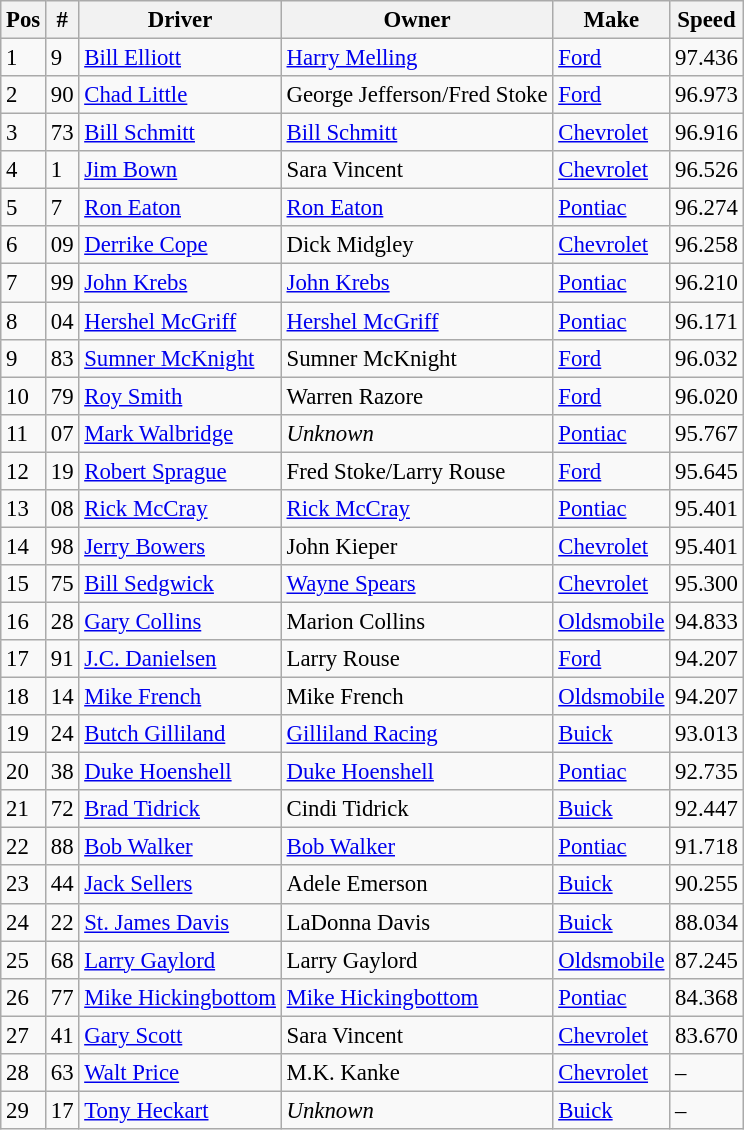<table class="wikitable" style="font-size: 95%;">
<tr>
<th>Pos</th>
<th>#</th>
<th>Driver</th>
<th>Owner</th>
<th>Make</th>
<th>Speed</th>
</tr>
<tr>
<td>1</td>
<td>9</td>
<td><a href='#'>Bill Elliott</a></td>
<td><a href='#'>Harry Melling</a></td>
<td><a href='#'>Ford</a></td>
<td>97.436</td>
</tr>
<tr>
<td>2</td>
<td>90</td>
<td><a href='#'>Chad Little</a></td>
<td>George Jefferson/Fred Stoke</td>
<td><a href='#'>Ford</a></td>
<td>96.973</td>
</tr>
<tr>
<td>3</td>
<td>73</td>
<td><a href='#'>Bill Schmitt</a></td>
<td><a href='#'>Bill Schmitt</a></td>
<td><a href='#'>Chevrolet</a></td>
<td>96.916</td>
</tr>
<tr>
<td>4</td>
<td>1</td>
<td><a href='#'>Jim Bown</a></td>
<td>Sara Vincent</td>
<td><a href='#'>Chevrolet</a></td>
<td>96.526</td>
</tr>
<tr>
<td>5</td>
<td>7</td>
<td><a href='#'>Ron Eaton</a></td>
<td><a href='#'>Ron Eaton</a></td>
<td><a href='#'>Pontiac</a></td>
<td>96.274</td>
</tr>
<tr>
<td>6</td>
<td>09</td>
<td><a href='#'>Derrike Cope</a></td>
<td>Dick Midgley</td>
<td><a href='#'>Chevrolet</a></td>
<td>96.258</td>
</tr>
<tr>
<td>7</td>
<td>99</td>
<td><a href='#'>John Krebs</a></td>
<td><a href='#'>John Krebs</a></td>
<td><a href='#'>Pontiac</a></td>
<td>96.210</td>
</tr>
<tr>
<td>8</td>
<td>04</td>
<td><a href='#'>Hershel McGriff</a></td>
<td><a href='#'>Hershel McGriff</a></td>
<td><a href='#'>Pontiac</a></td>
<td>96.171</td>
</tr>
<tr>
<td>9</td>
<td>83</td>
<td><a href='#'>Sumner McKnight</a></td>
<td>Sumner McKnight</td>
<td><a href='#'>Ford</a></td>
<td>96.032</td>
</tr>
<tr>
<td>10</td>
<td>79</td>
<td><a href='#'>Roy Smith</a></td>
<td>Warren Razore</td>
<td><a href='#'>Ford</a></td>
<td>96.020</td>
</tr>
<tr>
<td>11</td>
<td>07</td>
<td><a href='#'>Mark Walbridge</a></td>
<td><em>Unknown</em></td>
<td><a href='#'>Pontiac</a></td>
<td>95.767</td>
</tr>
<tr>
<td>12</td>
<td>19</td>
<td><a href='#'>Robert Sprague</a></td>
<td>Fred Stoke/Larry Rouse</td>
<td><a href='#'>Ford</a></td>
<td>95.645</td>
</tr>
<tr>
<td>13</td>
<td>08</td>
<td><a href='#'>Rick McCray</a></td>
<td><a href='#'>Rick McCray</a></td>
<td><a href='#'>Pontiac</a></td>
<td>95.401</td>
</tr>
<tr>
<td>14</td>
<td>98</td>
<td><a href='#'>Jerry Bowers</a></td>
<td>John Kieper</td>
<td><a href='#'>Chevrolet</a></td>
<td>95.401</td>
</tr>
<tr>
<td>15</td>
<td>75</td>
<td><a href='#'>Bill Sedgwick</a></td>
<td><a href='#'>Wayne Spears</a></td>
<td><a href='#'>Chevrolet</a></td>
<td>95.300</td>
</tr>
<tr>
<td>16</td>
<td>28</td>
<td><a href='#'>Gary Collins</a></td>
<td>Marion Collins</td>
<td><a href='#'>Oldsmobile</a></td>
<td>94.833</td>
</tr>
<tr>
<td>17</td>
<td>91</td>
<td><a href='#'>J.C. Danielsen</a></td>
<td>Larry Rouse</td>
<td><a href='#'>Ford</a></td>
<td>94.207</td>
</tr>
<tr>
<td>18</td>
<td>14</td>
<td><a href='#'>Mike French</a></td>
<td>Mike French</td>
<td><a href='#'>Oldsmobile</a></td>
<td>94.207</td>
</tr>
<tr>
<td>19</td>
<td>24</td>
<td><a href='#'>Butch Gilliland</a></td>
<td><a href='#'>Gilliland Racing</a></td>
<td><a href='#'>Buick</a></td>
<td>93.013</td>
</tr>
<tr>
<td>20</td>
<td>38</td>
<td><a href='#'>Duke Hoenshell</a></td>
<td><a href='#'>Duke Hoenshell</a></td>
<td><a href='#'>Pontiac</a></td>
<td>92.735</td>
</tr>
<tr>
<td>21</td>
<td>72</td>
<td><a href='#'>Brad Tidrick</a></td>
<td>Cindi Tidrick</td>
<td><a href='#'>Buick</a></td>
<td>92.447</td>
</tr>
<tr>
<td>22</td>
<td>88</td>
<td><a href='#'>Bob Walker</a></td>
<td><a href='#'>Bob Walker</a></td>
<td><a href='#'>Pontiac</a></td>
<td>91.718</td>
</tr>
<tr>
<td>23</td>
<td>44</td>
<td><a href='#'>Jack Sellers</a></td>
<td>Adele Emerson</td>
<td><a href='#'>Buick</a></td>
<td>90.255</td>
</tr>
<tr>
<td>24</td>
<td>22</td>
<td><a href='#'>St. James Davis</a></td>
<td>LaDonna Davis</td>
<td><a href='#'>Buick</a></td>
<td>88.034</td>
</tr>
<tr>
<td>25</td>
<td>68</td>
<td><a href='#'>Larry Gaylord</a></td>
<td>Larry Gaylord</td>
<td><a href='#'>Oldsmobile</a></td>
<td>87.245</td>
</tr>
<tr>
<td>26</td>
<td>77</td>
<td><a href='#'>Mike Hickingbottom</a></td>
<td><a href='#'>Mike Hickingbottom</a></td>
<td><a href='#'>Pontiac</a></td>
<td>84.368</td>
</tr>
<tr>
<td>27</td>
<td>41</td>
<td><a href='#'>Gary Scott</a></td>
<td>Sara Vincent</td>
<td><a href='#'>Chevrolet</a></td>
<td>83.670</td>
</tr>
<tr>
<td>28</td>
<td>63</td>
<td><a href='#'>Walt Price</a></td>
<td>M.K. Kanke</td>
<td><a href='#'>Chevrolet</a></td>
<td>–</td>
</tr>
<tr>
<td>29</td>
<td>17</td>
<td><a href='#'>Tony Heckart</a></td>
<td><em>Unknown</em></td>
<td><a href='#'>Buick</a></td>
<td>–</td>
</tr>
</table>
